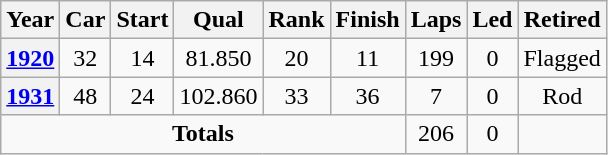<table class="wikitable" style="text-align:center">
<tr>
<th>Year</th>
<th>Car</th>
<th>Start</th>
<th>Qual</th>
<th>Rank</th>
<th>Finish</th>
<th>Laps</th>
<th>Led</th>
<th>Retired</th>
</tr>
<tr>
<th><a href='#'>1920</a></th>
<td>32</td>
<td>14</td>
<td>81.850</td>
<td>20</td>
<td>11</td>
<td>199</td>
<td>0</td>
<td>Flagged</td>
</tr>
<tr>
<th><a href='#'>1931</a></th>
<td>48</td>
<td>24</td>
<td>102.860</td>
<td>33</td>
<td>36</td>
<td>7</td>
<td>0</td>
<td>Rod</td>
</tr>
<tr>
<td colspan=6><strong>Totals</strong></td>
<td>206</td>
<td>0</td>
<td></td>
</tr>
</table>
